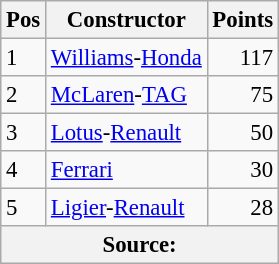<table class="wikitable" style="font-size:95%;">
<tr>
<th>Pos</th>
<th>Constructor</th>
<th>Points</th>
</tr>
<tr>
<td>1</td>
<td> <a href='#'>Williams</a>-<a href='#'>Honda</a></td>
<td align="right">117</td>
</tr>
<tr>
<td>2</td>
<td> <a href='#'>McLaren</a>-<a href='#'>TAG</a></td>
<td align="right">75</td>
</tr>
<tr>
<td>3</td>
<td> <a href='#'>Lotus</a>-<a href='#'>Renault</a></td>
<td align="right">50</td>
</tr>
<tr>
<td>4</td>
<td> <a href='#'>Ferrari</a></td>
<td align="right">30</td>
</tr>
<tr>
<td>5</td>
<td> <a href='#'>Ligier</a>-<a href='#'>Renault</a></td>
<td align="right">28</td>
</tr>
<tr>
<th colspan=4>Source: </th>
</tr>
</table>
